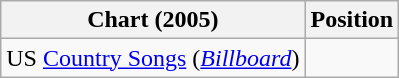<table class="wikitable">
<tr>
<th>Chart (2005)</th>
<th>Position</th>
</tr>
<tr>
<td>US <a href='#'>Country Songs</a> (<a href='#'><em>Billboard</em></a>)</td>
<td></td>
</tr>
</table>
